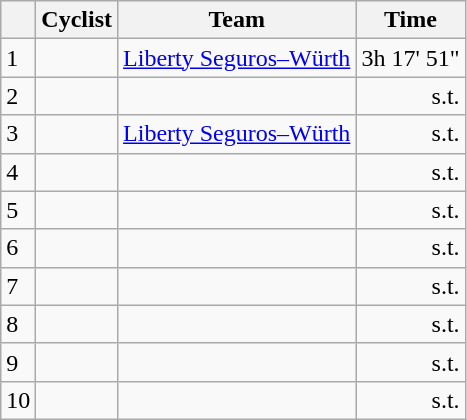<table class="wikitable">
<tr>
<th></th>
<th>Cyclist</th>
<th>Team</th>
<th>Time</th>
</tr>
<tr>
<td>1</td>
<td></td>
<td><a href='#'>Liberty Seguros–Würth</a></td>
<td style="text-align:right;">3h 17' 51"</td>
</tr>
<tr>
<td>2</td>
<td></td>
<td></td>
<td style="text-align:right;">s.t.</td>
</tr>
<tr>
<td>3</td>
<td></td>
<td><a href='#'>Liberty Seguros–Würth</a></td>
<td style="text-align:right;">s.t.</td>
</tr>
<tr>
<td>4</td>
<td></td>
<td></td>
<td style="text-align:right;">s.t.</td>
</tr>
<tr>
<td>5</td>
<td></td>
<td></td>
<td style="text-align:right;">s.t.</td>
</tr>
<tr>
<td>6</td>
<td></td>
<td></td>
<td style="text-align:right;">s.t.</td>
</tr>
<tr>
<td>7</td>
<td></td>
<td></td>
<td style="text-align:right;">s.t.</td>
</tr>
<tr>
<td>8</td>
<td></td>
<td></td>
<td style="text-align:right;">s.t.</td>
</tr>
<tr>
<td>9</td>
<td></td>
<td></td>
<td style="text-align:right;">s.t.</td>
</tr>
<tr>
<td>10</td>
<td></td>
<td></td>
<td style="text-align:right;">s.t.</td>
</tr>
</table>
